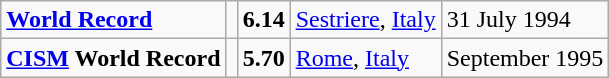<table class="wikitable">
<tr>
<td><strong><a href='#'>World Record</a></strong></td>
<td></td>
<td><strong>6.14</strong></td>
<td><a href='#'>Sestriere</a>, <a href='#'>Italy</a></td>
<td>31 July 1994</td>
</tr>
<tr>
<td><strong><a href='#'>CISM</a> World Record</strong></td>
<td></td>
<td><strong>5.70</strong></td>
<td><a href='#'>Rome</a>, <a href='#'>Italy</a></td>
<td>September 1995</td>
</tr>
</table>
